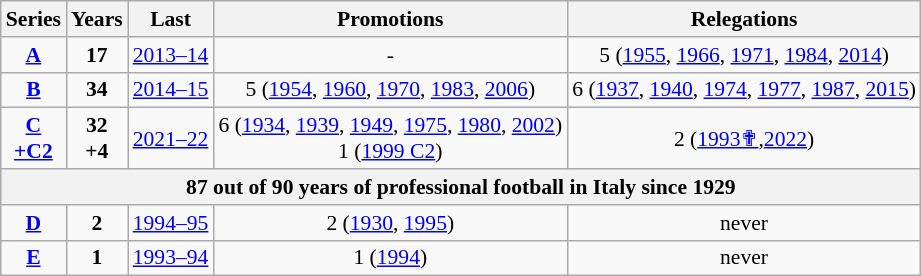<table class="wikitable sortable" style="font-size:90%; text-align: center;">
<tr>
<th>Series</th>
<th>Years</th>
<th>Last</th>
<th>Promotions</th>
<th>Relegations</th>
</tr>
<tr>
<td align=center><strong><a href='#'>A</a></strong></td>
<td><strong>17</strong></td>
<td><a href='#'>2013–14</a></td>
<td>-</td>
<td> 5 (<a href='#'>1955</a>, <a href='#'>1966</a>, <a href='#'>1971</a>, <a href='#'>1984</a>, <a href='#'>2014</a>)</td>
</tr>
<tr>
<td align=center><strong><a href='#'>B</a></strong></td>
<td><strong>34</strong></td>
<td><a href='#'>2014–15</a></td>
<td> 5 (<a href='#'>1954</a>, <a href='#'>1960</a>, <a href='#'>1970</a>, <a href='#'>1983</a>, <a href='#'>2006</a>)</td>
<td> 6 (<a href='#'>1937</a>, <a href='#'>1940</a>, <a href='#'>1974</a>, <a href='#'>1977</a>, <a href='#'>1987</a>, <a href='#'>2015</a>)</td>
</tr>
<tr>
<td align=center><strong><a href='#'>C</a><br><a href='#'>+C2</a></strong></td>
<td><strong>32<br>+4</strong></td>
<td><a href='#'>2021–22</a></td>
<td> 6 (<a href='#'>1934</a>, <a href='#'>1939</a>, <a href='#'>1949</a>, <a href='#'>1975</a>, <a href='#'>1980</a>, <a href='#'>2002</a>)<br> 1 (<a href='#'>1999 C2</a>)</td>
<td> 2 (<a href='#'>1993✟</a>,<a href='#'>2022</a>)</td>
</tr>
<tr>
<th colspan=5>87 out of 90 years of professional football in Italy since 1929</th>
</tr>
<tr>
<td align=center><strong><a href='#'>D</a></strong></td>
<td><strong>2</strong></td>
<td><a href='#'>1994–95</a></td>
<td> 2 (<a href='#'>1930</a>, <a href='#'>1995</a>)</td>
<td>never</td>
</tr>
<tr>
<td align=center><strong><a href='#'>E</a></strong></td>
<td><strong>1</strong></td>
<td><a href='#'>1993–94</a></td>
<td> 1 (<a href='#'>1994</a>)</td>
<td>never</td>
</tr>
</table>
